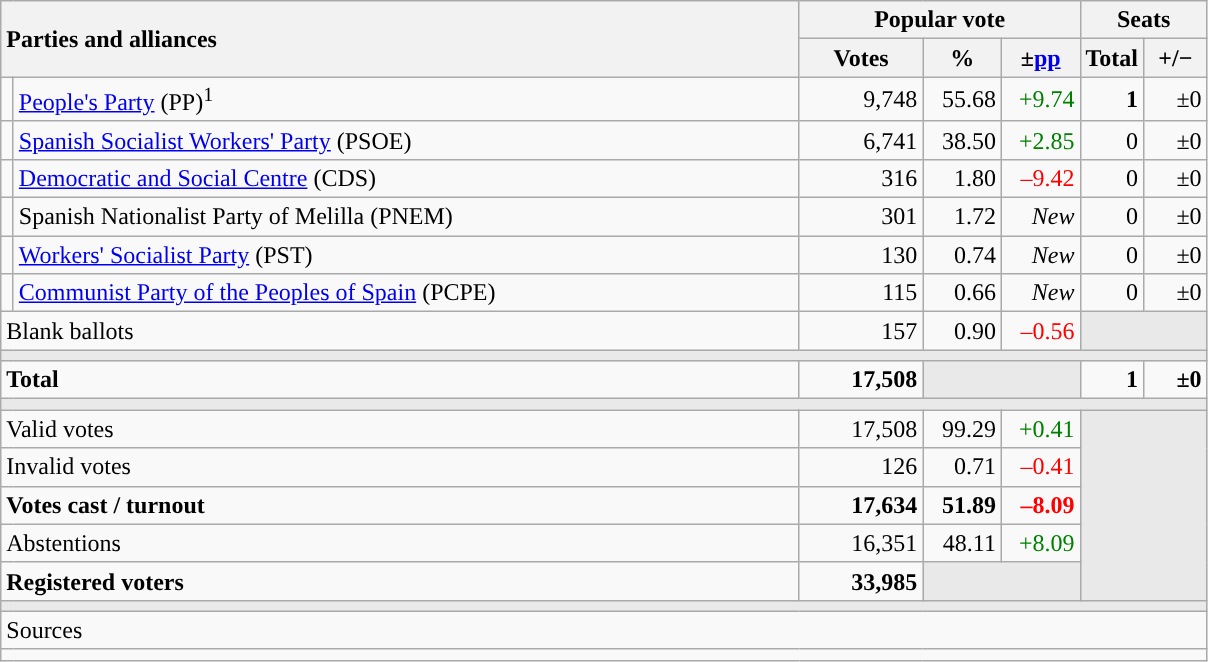<table class="wikitable" style="text-align:right;">
<tr>
<th style="text-align:left;" rowspan="2" colspan="2" width="525">Parties and alliances</th>
<th colspan="3">Popular vote</th>
<th colspan="2">Seats</th>
</tr>
<tr>
<th width="75">Votes</th>
<th width="45">%</th>
<th width="45">±<a href='#'>pp</a></th>
<th width="35">Total</th>
<th width="35">+/−</th>
</tr>
<tr>
<td style="color:inherit;background:"></td>
<td align="left"><a href='#'>People's Party</a> (PP)<sup>1</sup></td>
<td>9,748</td>
<td>55.68</td>
<td style="color:green;">+9.74</td>
<td><strong>1</strong></td>
<td>±0</td>
</tr>
<tr>
<td width="1" style="color:inherit;background:"></td>
<td align="left"><a href='#'>Spanish Socialist Workers' Party</a> (PSOE)</td>
<td>6,741</td>
<td>38.50</td>
<td style="color:green;">+2.85</td>
<td>0</td>
<td>±0</td>
</tr>
<tr>
<td style="color:inherit;background:"></td>
<td align="left"><a href='#'>Democratic and Social Centre</a> (CDS)</td>
<td>316</td>
<td>1.80</td>
<td style="color:red;">–9.42</td>
<td>0</td>
<td>±0</td>
</tr>
<tr>
<td style="color:inherit;background:"></td>
<td align="left">Spanish Nationalist Party of Melilla (PNEM)</td>
<td>301</td>
<td>1.72</td>
<td><em>New</em></td>
<td>0</td>
<td>±0</td>
</tr>
<tr>
<td style="color:inherit;background:"></td>
<td align="left"><a href='#'>Workers' Socialist Party</a> (PST)</td>
<td>130</td>
<td>0.74</td>
<td><em>New</em></td>
<td>0</td>
<td>±0</td>
</tr>
<tr>
<td style="color:inherit;background:"></td>
<td align="left"><a href='#'>Communist Party of the Peoples of Spain</a> (PCPE)</td>
<td>115</td>
<td>0.66</td>
<td><em>New</em></td>
<td>0</td>
<td>±0</td>
</tr>
<tr>
<td align="left" colspan="2">Blank ballots</td>
<td>157</td>
<td>0.90</td>
<td style="color:red;">–0.56</td>
<td bgcolor="#E9E9E9" colspan="2"></td>
</tr>
<tr>
<td colspan="7" bgcolor="#E9E9E9"></td>
</tr>
<tr style="font-weight:bold;">
<td align="left" colspan="2">Total</td>
<td>17,508</td>
<td bgcolor="#E9E9E9" colspan="2"></td>
<td>1</td>
<td>±0</td>
</tr>
<tr>
<td colspan="7" bgcolor="#E9E9E9"></td>
</tr>
<tr>
<td align="left" colspan="2">Valid votes</td>
<td>17,508</td>
<td>99.29</td>
<td style="color:green;">+0.41</td>
<td bgcolor="#E9E9E9" colspan="2" rowspan="5"></td>
</tr>
<tr>
<td align="left" colspan="2">Invalid votes</td>
<td>126</td>
<td>0.71</td>
<td style="color:red;">–0.41</td>
</tr>
<tr style="font-weight:bold;">
<td align="left" colspan="2">Votes cast / turnout</td>
<td>17,634</td>
<td>51.89</td>
<td style="color:red;">–8.09</td>
</tr>
<tr>
<td align="left" colspan="2">Abstentions</td>
<td>16,351</td>
<td>48.11</td>
<td style="color:green;">+8.09</td>
</tr>
<tr style="font-weight:bold;">
<td align="left" colspan="2">Registered voters</td>
<td>33,985</td>
<td bgcolor="#E9E9E9" colspan="2"></td>
</tr>
<tr>
<td colspan="7" bgcolor="#E9E9E9"></td>
</tr>
<tr>
<td align="left" colspan="7">Sources</td>
</tr>
<tr>
<td colspan="7" style="text-align:left; max-width:790px;"></td>
</tr>
</table>
